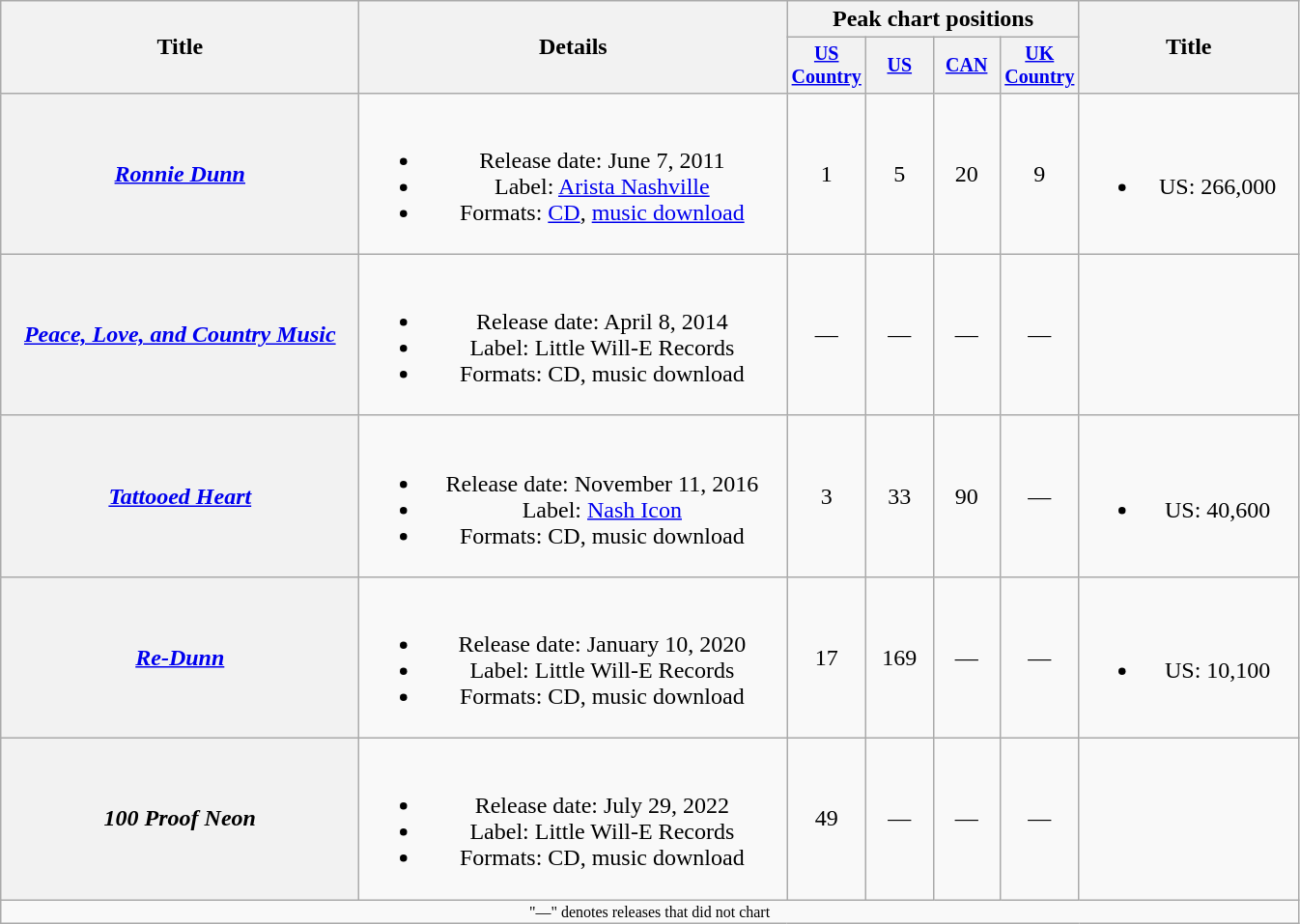<table class="wikitable plainrowheaders" style="text-align:center;">
<tr>
<th rowspan="2" style="width:15em;">Title</th>
<th rowspan="2" style="width:18em;">Details</th>
<th colspan="4">Peak chart positions</th>
<th rowspan="2" style="width:9em;">Title</th>
</tr>
<tr style="font-size:smaller;">
<th style="width:40px;"><a href='#'>US Country</a><br></th>
<th style="width:40px;"><a href='#'>US</a><br></th>
<th style="width:40px;"><a href='#'>CAN</a><br></th>
<th style="width:40px;"><a href='#'>UK Country</a><br></th>
</tr>
<tr>
<th scope="row"><em><a href='#'>Ronnie Dunn</a></em></th>
<td><br><ul><li>Release date: June 7, 2011</li><li>Label: <a href='#'>Arista Nashville</a></li><li>Formats: <a href='#'>CD</a>, <a href='#'>music download</a></li></ul></td>
<td>1</td>
<td>5</td>
<td>20</td>
<td>9</td>
<td><br><ul><li>US: 266,000</li></ul></td>
</tr>
<tr>
<th scope="row"><em><a href='#'>Peace, Love, and Country Music</a></em></th>
<td><br><ul><li>Release date: April 8, 2014</li><li>Label: Little Will-E Records</li><li>Formats: CD, music download</li></ul></td>
<td>—</td>
<td>—</td>
<td>—</td>
<td>—</td>
<td></td>
</tr>
<tr>
<th scope="row"><em><a href='#'>Tattooed Heart</a></em></th>
<td><br><ul><li>Release date: November 11, 2016</li><li>Label: <a href='#'>Nash Icon</a></li><li>Formats: CD, music download</li></ul></td>
<td>3</td>
<td>33</td>
<td>90</td>
<td>—</td>
<td><br><ul><li>US: 40,600</li></ul></td>
</tr>
<tr>
<th scope="row"><em><a href='#'>Re-Dunn</a></em></th>
<td><br><ul><li>Release date: January 10, 2020</li><li>Label: Little Will-E Records</li><li>Formats: CD, music download</li></ul></td>
<td>17</td>
<td>169</td>
<td>—</td>
<td>—</td>
<td><br><ul><li>US: 10,100</li></ul></td>
</tr>
<tr>
<th scope="row"><em>100 Proof Neon</em></th>
<td><br><ul><li>Release date: July 29, 2022</li><li>Label: Little Will-E Records</li><li>Formats: CD, music download</li></ul></td>
<td>49</td>
<td>—</td>
<td>—</td>
<td>—</td>
<td></td>
</tr>
<tr>
<td colspan="7" style="font-size:8pt">"—" denotes releases that did not chart</td>
</tr>
</table>
